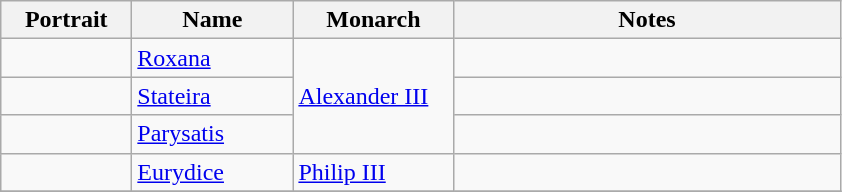<table class="wikitable">
<tr>
<th width="80pt">Portrait</th>
<th width="100pt">Name</th>
<th width="100pt">Monarch</th>
<th width="250pt">Notes</th>
</tr>
<tr>
<td></td>
<td><a href='#'>Roxana</a></td>
<td rowspan="3"><a href='#'>Alexander III</a></td>
<td></td>
</tr>
<tr>
<td></td>
<td><a href='#'>Stateira</a></td>
<td></td>
</tr>
<tr>
<td></td>
<td><a href='#'>Parysatis</a></td>
<td></td>
</tr>
<tr>
<td></td>
<td><a href='#'>Eurydice</a></td>
<td><a href='#'>Philip III</a></td>
<td></td>
</tr>
<tr>
</tr>
</table>
